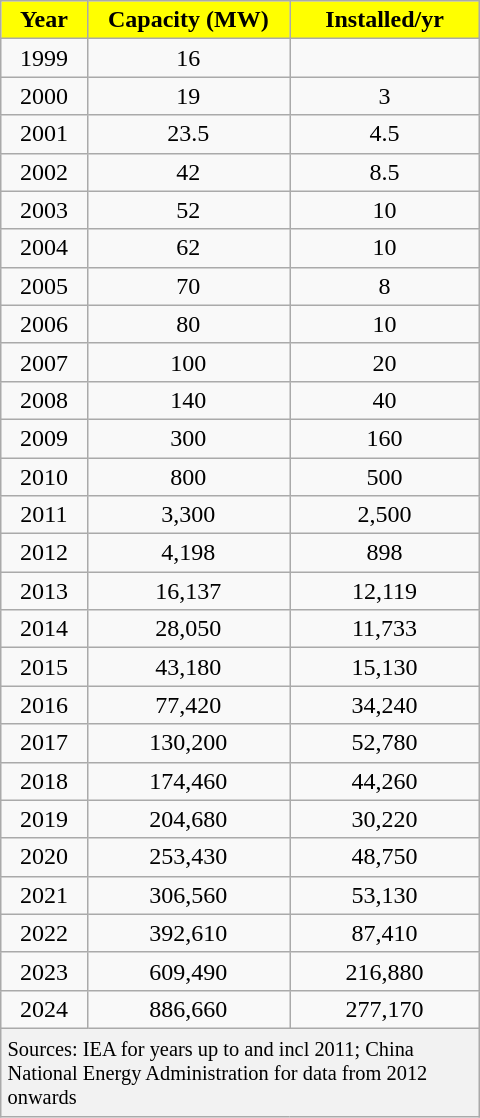<table class="wikitable floatright" style="text-align: center; width: 320px; margin-right: 16px;">
<tr>
<th style="background:Yellow;">Year</th>
<th style="background:Yellow;">Capacity (MW)</th>
<th style="background:Yellow;">Installed/yr</th>
</tr>
<tr>
<td>1999</td>
<td>16</td>
<td></td>
</tr>
<tr>
<td>2000</td>
<td>19</td>
<td>3</td>
</tr>
<tr>
<td>2001</td>
<td>23.5</td>
<td>4.5</td>
</tr>
<tr>
<td>2002</td>
<td>42</td>
<td>8.5</td>
</tr>
<tr>
<td>2003</td>
<td>52</td>
<td>10</td>
</tr>
<tr>
<td>2004</td>
<td>62</td>
<td>10</td>
</tr>
<tr>
<td>2005</td>
<td>70</td>
<td>8</td>
</tr>
<tr>
<td>2006</td>
<td>80</td>
<td>10</td>
</tr>
<tr>
<td>2007</td>
<td>100</td>
<td>20</td>
</tr>
<tr>
<td>2008</td>
<td>140</td>
<td>40</td>
</tr>
<tr>
<td>2009</td>
<td>300</td>
<td>160</td>
</tr>
<tr>
<td>2010</td>
<td>800</td>
<td>500</td>
</tr>
<tr>
<td>2011</td>
<td>3,300</td>
<td>2,500</td>
</tr>
<tr>
<td>2012</td>
<td>4,198</td>
<td>898</td>
</tr>
<tr>
<td>2013</td>
<td>16,137</td>
<td>12,119</td>
</tr>
<tr>
<td>2014</td>
<td>28,050</td>
<td>11,733</td>
</tr>
<tr>
<td>2015</td>
<td>43,180</td>
<td>15,130</td>
</tr>
<tr>
<td>2016</td>
<td>77,420</td>
<td>34,240</td>
</tr>
<tr>
<td>2017</td>
<td>130,200</td>
<td>52,780</td>
</tr>
<tr>
<td>2018</td>
<td>174,460</td>
<td>44,260</td>
</tr>
<tr>
<td>2019</td>
<td>204,680</td>
<td>30,220</td>
</tr>
<tr>
<td>2020</td>
<td>253,430</td>
<td>48,750</td>
</tr>
<tr>
<td>2021</td>
<td>306,560</td>
<td>53,130</td>
</tr>
<tr>
<td>2022</td>
<td>392,610</td>
<td>87,410</td>
</tr>
<tr>
<td>2023</td>
<td>609,490</td>
<td>216,880</td>
</tr>
<tr>
<td>2024</td>
<td>886,660</td>
<td>277,170</td>
</tr>
<tr>
<th colspan="3" style="font-weight: normal; font-size: 0.85em; text-align: left; padding: 6px 2px 4px 4px;">Sources: IEA for years up to and incl 2011; China National Energy Administration for data from 2012 onwards</th>
</tr>
</table>
